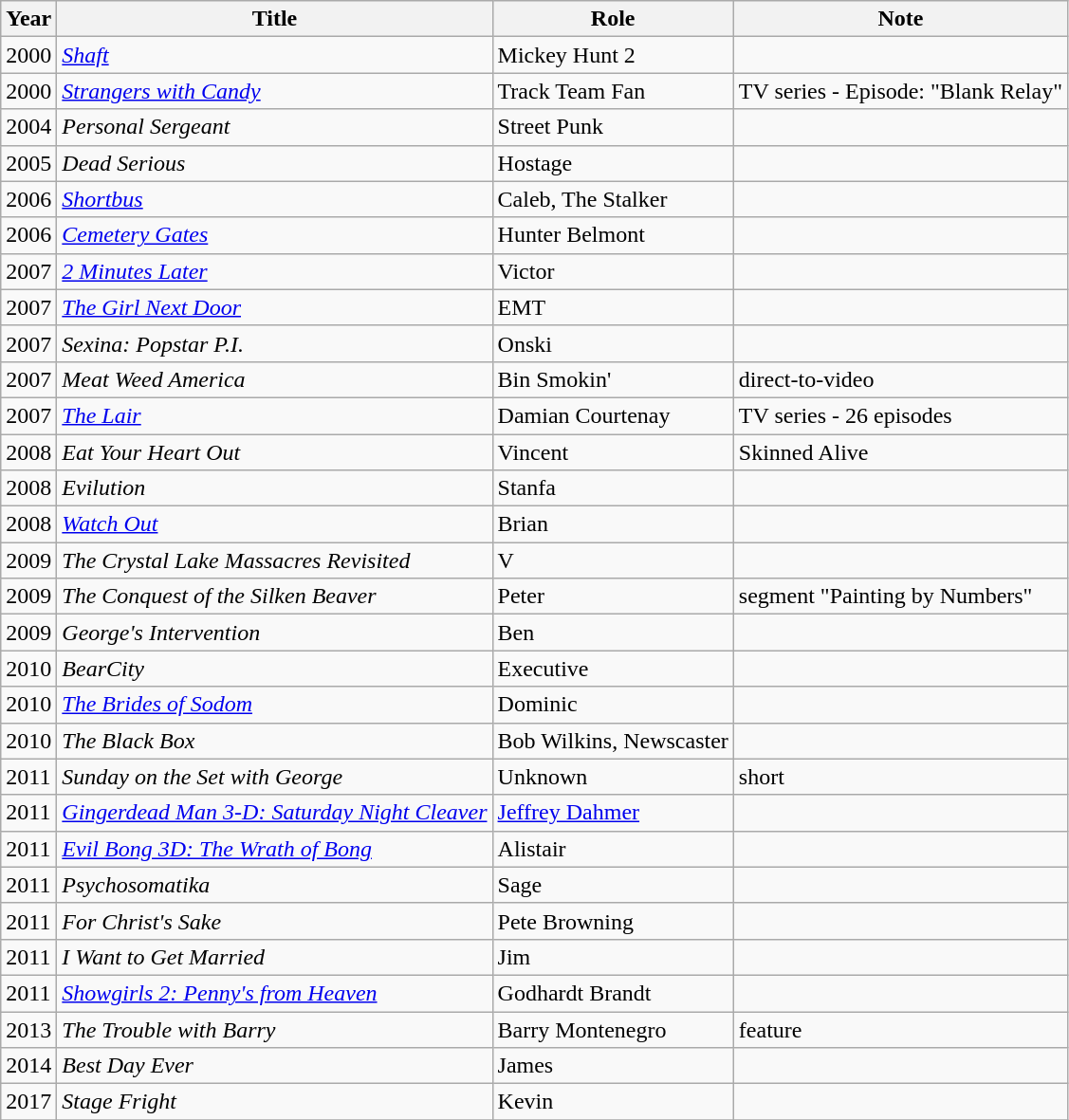<table - class="wikitable">
<tr>
<th>Year</th>
<th>Title</th>
<th>Role</th>
<th>Note</th>
</tr>
<tr>
<td>2000</td>
<td><em><a href='#'>Shaft</a></em></td>
<td>Mickey Hunt 2</td>
<td></td>
</tr>
<tr>
<td>2000</td>
<td><em><a href='#'>Strangers with Candy</a></em></td>
<td>Track Team Fan</td>
<td>TV series - Episode: "Blank Relay"</td>
</tr>
<tr>
<td>2004</td>
<td><em>Personal Sergeant</em></td>
<td>Street Punk</td>
<td></td>
</tr>
<tr>
<td>2005</td>
<td><em>Dead Serious</em></td>
<td>Hostage</td>
</tr>
<tr>
<td>2006</td>
<td><em><a href='#'>Shortbus</a></em></td>
<td>Caleb, The Stalker</td>
<td></td>
</tr>
<tr>
<td>2006</td>
<td><em><a href='#'>Cemetery Gates</a></em></td>
<td>Hunter Belmont</td>
<td></td>
</tr>
<tr>
<td>2007</td>
<td><em><a href='#'>2 Minutes Later</a></em></td>
<td>Victor</td>
<td></td>
</tr>
<tr>
<td>2007</td>
<td><em><a href='#'>The Girl Next Door</a></em></td>
<td>EMT</td>
<td></td>
</tr>
<tr>
<td>2007</td>
<td><em>Sexina: Popstar P.I.</em></td>
<td>Onski</td>
<td></td>
</tr>
<tr>
<td>2007</td>
<td><em>Meat Weed America</em></td>
<td>Bin Smokin'</td>
<td>direct-to-video</td>
</tr>
<tr>
<td>2007</td>
<td><em><a href='#'>The Lair</a></em></td>
<td>Damian Courtenay</td>
<td>TV series - 26 episodes</td>
</tr>
<tr>
<td>2008</td>
<td><em>Eat Your Heart Out</em></td>
<td>Vincent</td>
<td>Skinned Alive</td>
</tr>
<tr>
<td>2008</td>
<td><em>Evilution</em></td>
<td>Stanfa</td>
<td></td>
</tr>
<tr>
<td>2008</td>
<td><em><a href='#'>Watch Out</a></em></td>
<td>Brian</td>
<td></td>
</tr>
<tr>
<td>2009</td>
<td><em>The Crystal Lake Massacres Revisited</em></td>
<td>V</td>
<td></td>
</tr>
<tr>
<td>2009</td>
<td><em>The Conquest of the Silken Beaver</em></td>
<td>Peter</td>
<td>segment "Painting by Numbers"</td>
</tr>
<tr>
<td>2009</td>
<td><em>George's Intervention</em></td>
<td>Ben</td>
<td></td>
</tr>
<tr>
<td>2010</td>
<td><em>BearCity</em></td>
<td>Executive</td>
<td></td>
</tr>
<tr>
<td>2010</td>
<td><em><a href='#'>The Brides of Sodom</a></em></td>
<td>Dominic</td>
<td></td>
</tr>
<tr>
<td>2010</td>
<td><em>The Black Box</em></td>
<td>Bob Wilkins, Newscaster</td>
<td></td>
</tr>
<tr>
<td>2011</td>
<td><em>Sunday on the Set with George</em></td>
<td>Unknown</td>
<td>short</td>
</tr>
<tr>
<td>2011</td>
<td><em><a href='#'>Gingerdead Man 3-D: Saturday Night Cleaver</a></em></td>
<td><a href='#'>Jeffrey Dahmer</a></td>
<td></td>
</tr>
<tr>
<td>2011</td>
<td><em><a href='#'>Evil Bong 3D: The Wrath of Bong</a></em></td>
<td>Alistair</td>
<td></td>
</tr>
<tr>
<td>2011</td>
<td><em>Psychosomatika</em></td>
<td>Sage</td>
<td></td>
</tr>
<tr>
<td>2011</td>
<td><em>For Christ's Sake</em></td>
<td>Pete Browning</td>
<td></td>
</tr>
<tr>
<td>2011</td>
<td><em>I Want to Get Married</em></td>
<td>Jim</td>
<td></td>
</tr>
<tr>
<td>2011</td>
<td><em><a href='#'>Showgirls 2: Penny's from Heaven</a></em></td>
<td>Godhardt Brandt</td>
<td></td>
</tr>
<tr>
<td>2013</td>
<td><em>The Trouble with Barry</em></td>
<td>Barry Montenegro</td>
<td>feature</td>
</tr>
<tr>
<td>2014</td>
<td><em>Best Day Ever</em></td>
<td>James</td>
<td></td>
</tr>
<tr>
<td>2017</td>
<td><em>Stage Fright</em></td>
<td>Kevin</td>
<td></td>
</tr>
<tr>
</tr>
</table>
